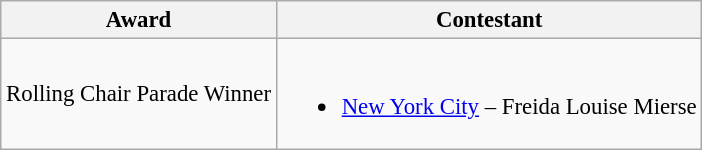<table class="wikitable sortable" style="font-size: 95%;">
<tr>
<th>Award</th>
<th>Contestant</th>
</tr>
<tr>
<td>Rolling Chair Parade Winner</td>
<td><br><ul><li><a href='#'>New York City</a> – Freida Louise Mierse</li></ul></td>
</tr>
</table>
